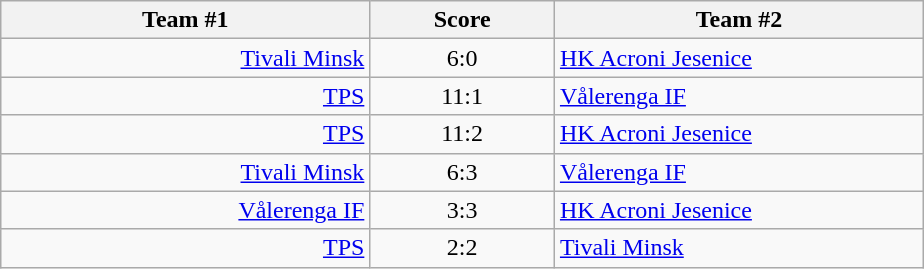<table class="wikitable" style="text-align: center;">
<tr>
<th width=22%>Team #1</th>
<th width=11%>Score</th>
<th width=22%>Team #2</th>
</tr>
<tr>
<td style="text-align: right;"><a href='#'>Tivali Minsk</a> </td>
<td>6:0</td>
<td style="text-align: left;"> <a href='#'>HK Acroni Jesenice</a></td>
</tr>
<tr>
<td style="text-align: right;"><a href='#'>TPS</a> </td>
<td>11:1</td>
<td style="text-align: left;"> <a href='#'>Vålerenga IF</a></td>
</tr>
<tr>
<td style="text-align: right;"><a href='#'>TPS</a> </td>
<td>11:2</td>
<td style="text-align: left;"> <a href='#'>HK Acroni Jesenice</a></td>
</tr>
<tr>
<td style="text-align: right;"><a href='#'>Tivali Minsk</a> </td>
<td>6:3</td>
<td style="text-align: left;"> <a href='#'>Vålerenga IF</a></td>
</tr>
<tr>
<td style="text-align: right;"><a href='#'>Vålerenga IF</a> </td>
<td>3:3</td>
<td style="text-align: left;"> <a href='#'>HK Acroni Jesenice</a></td>
</tr>
<tr>
<td style="text-align: right;"><a href='#'>TPS</a> </td>
<td>2:2</td>
<td style="text-align: left;"> <a href='#'>Tivali Minsk</a></td>
</tr>
</table>
